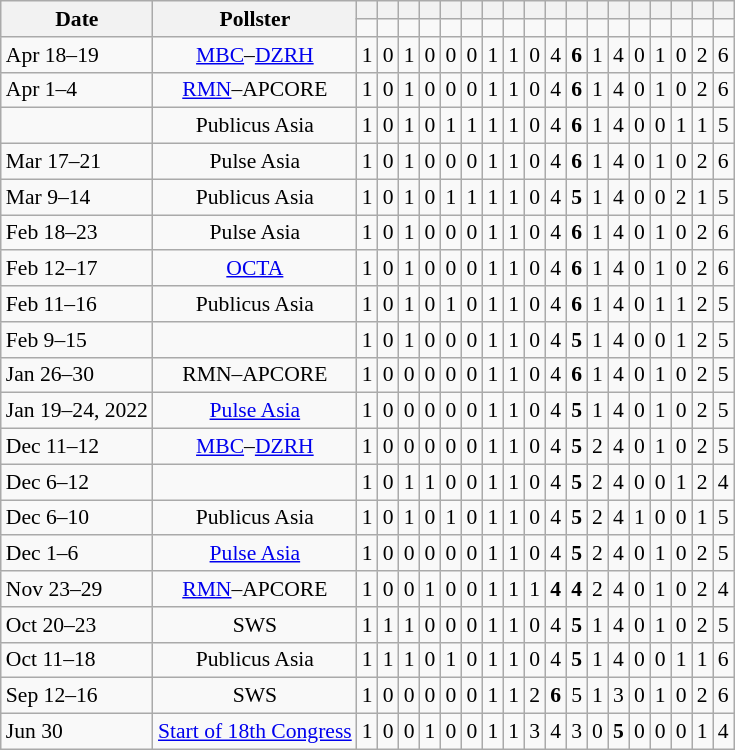<table class="wikitable" style="font-size:90%; text-align:center;">
<tr>
<th rowspan="2">Date</th>
<th rowspan="2">Pollster</th>
<th></th>
<th></th>
<th></th>
<th></th>
<th></th>
<th></th>
<th></th>
<th></th>
<th></th>
<th></th>
<th></th>
<th></th>
<th></th>
<th></th>
<th></th>
<th></th>
<th></th>
<th></th>
</tr>
<tr>
<td></td>
<td></td>
<td></td>
<td></td>
<td></td>
<td></td>
<td></td>
<td></td>
<td></td>
<td></td>
<td></td>
<td></td>
<td></td>
<td></td>
<td></td>
<td></td>
<td></td>
<td></td>
</tr>
<tr>
<td align=left>Apr 18–19</td>
<td><a href='#'>MBC</a>–<a href='#'>DZRH</a></td>
<td>1</td>
<td>0</td>
<td>1</td>
<td>0</td>
<td>0</td>
<td>0</td>
<td>1</td>
<td>1</td>
<td>0</td>
<td>4</td>
<td><strong>6</strong></td>
<td>1</td>
<td>4</td>
<td>0</td>
<td>1</td>
<td>0</td>
<td>2</td>
<td>6</td>
</tr>
<tr>
<td align=left>Apr 1–4</td>
<td><a href='#'>RMN</a>–APCORE</td>
<td>1</td>
<td>0</td>
<td>1</td>
<td>0</td>
<td>0</td>
<td>0</td>
<td>1</td>
<td>1</td>
<td>0</td>
<td>4</td>
<td><strong>6</strong></td>
<td>1</td>
<td>4</td>
<td>0</td>
<td>1</td>
<td>0</td>
<td>2</td>
<td>6</td>
</tr>
<tr>
<td align=left></td>
<td>Publicus Asia</td>
<td>1</td>
<td>0</td>
<td>1</td>
<td>0</td>
<td>1</td>
<td>1</td>
<td>1</td>
<td>1</td>
<td>0</td>
<td>4</td>
<td><strong>6</strong></td>
<td>1</td>
<td>4</td>
<td>0</td>
<td>0</td>
<td>1</td>
<td>1</td>
<td>5</td>
</tr>
<tr>
<td align=left>Mar 17–21</td>
<td>Pulse Asia</td>
<td>1</td>
<td>0</td>
<td>1</td>
<td>0</td>
<td>0</td>
<td>0</td>
<td>1</td>
<td>1</td>
<td>0</td>
<td>4</td>
<td><strong>6</strong></td>
<td>1</td>
<td>4</td>
<td>0</td>
<td>1</td>
<td>0</td>
<td>2</td>
<td>6</td>
</tr>
<tr>
<td align=left>Mar 9–14</td>
<td>Publicus Asia</td>
<td>1</td>
<td>0</td>
<td>1</td>
<td>0</td>
<td>1</td>
<td>1</td>
<td>1</td>
<td>1</td>
<td>0</td>
<td>4</td>
<td><strong>5</strong></td>
<td>1</td>
<td>4</td>
<td>0</td>
<td>0</td>
<td>2</td>
<td>1</td>
<td>5</td>
</tr>
<tr>
<td align=left>Feb 18–23</td>
<td>Pulse Asia</td>
<td>1</td>
<td>0</td>
<td>1</td>
<td>0</td>
<td>0</td>
<td>0</td>
<td>1</td>
<td>1</td>
<td>0</td>
<td>4</td>
<td><strong>6</strong></td>
<td>1</td>
<td>4</td>
<td>0</td>
<td>1</td>
<td>0</td>
<td>2</td>
<td>6</td>
</tr>
<tr>
<td align=left>Feb 12–17</td>
<td><a href='#'>OCTA</a></td>
<td>1</td>
<td>0</td>
<td>1</td>
<td>0</td>
<td>0</td>
<td>0</td>
<td>1</td>
<td>1</td>
<td>0</td>
<td>4</td>
<td><strong>6</strong></td>
<td>1</td>
<td>4</td>
<td>0</td>
<td>1</td>
<td>0</td>
<td>2</td>
<td>6</td>
</tr>
<tr>
<td align=left>Feb 11–16</td>
<td>Publicus Asia</td>
<td>1</td>
<td>0</td>
<td>1</td>
<td>0</td>
<td>1</td>
<td>0</td>
<td>1</td>
<td>1</td>
<td>0</td>
<td>4</td>
<td><strong>6</strong></td>
<td>1</td>
<td>4</td>
<td>0</td>
<td>1</td>
<td>1</td>
<td>2</td>
<td>5</td>
</tr>
<tr>
<td align=left>Feb 9–15</td>
<td></td>
<td>1</td>
<td>0</td>
<td>1</td>
<td>0</td>
<td>0</td>
<td>0</td>
<td>1</td>
<td>1</td>
<td>0</td>
<td>4</td>
<td><strong>5</strong></td>
<td>1</td>
<td>4</td>
<td>0</td>
<td>0</td>
<td>1</td>
<td>2</td>
<td>5</td>
</tr>
<tr>
<td align=left>Jan 26–30</td>
<td>RMN–APCORE</td>
<td>1</td>
<td>0</td>
<td>0</td>
<td>0</td>
<td>0</td>
<td>0</td>
<td>1</td>
<td>1</td>
<td>0</td>
<td>4</td>
<td><strong>6</strong></td>
<td>1</td>
<td>4</td>
<td>0</td>
<td>1</td>
<td>0</td>
<td>2</td>
<td>5</td>
</tr>
<tr>
<td align=left>Jan 19–24, 2022</td>
<td><a href='#'>Pulse Asia</a></td>
<td>1</td>
<td>0</td>
<td>0</td>
<td>0</td>
<td>0</td>
<td>0</td>
<td>1</td>
<td>1</td>
<td>0</td>
<td>4</td>
<td><strong>5</strong></td>
<td>1</td>
<td>4</td>
<td>0</td>
<td>1</td>
<td>0</td>
<td>2</td>
<td>5</td>
</tr>
<tr>
<td align="left">Dec 11–12</td>
<td><a href='#'>MBC</a>–<a href='#'>DZRH</a></td>
<td>1</td>
<td>0</td>
<td>0</td>
<td>0</td>
<td>0</td>
<td>0</td>
<td>1</td>
<td>1</td>
<td>0</td>
<td>4</td>
<td><strong>5</strong></td>
<td>2</td>
<td>4</td>
<td>0</td>
<td>1</td>
<td>0</td>
<td>2</td>
<td>5</td>
</tr>
<tr>
<td align="left">Dec 6–12</td>
<td></td>
<td>1</td>
<td>0</td>
<td>1</td>
<td>1</td>
<td>0</td>
<td>0</td>
<td>1</td>
<td>1</td>
<td>0</td>
<td>4</td>
<td><strong>5</strong></td>
<td>2</td>
<td>4</td>
<td>0</td>
<td>0</td>
<td>1</td>
<td>2</td>
<td>4</td>
</tr>
<tr>
<td align="left">Dec 6–10</td>
<td>Publicus Asia</td>
<td>1</td>
<td>0</td>
<td>1</td>
<td>0</td>
<td>1</td>
<td>0</td>
<td>1</td>
<td>1</td>
<td>0</td>
<td>4</td>
<td><strong>5</strong></td>
<td>2</td>
<td>4</td>
<td>1</td>
<td>0</td>
<td>0</td>
<td>1</td>
<td>5</td>
</tr>
<tr>
<td align="left">Dec 1–6</td>
<td><a href='#'>Pulse Asia</a></td>
<td>1</td>
<td>0</td>
<td>0</td>
<td>0</td>
<td>0</td>
<td>0</td>
<td>1</td>
<td>1</td>
<td>0</td>
<td>4</td>
<td><strong>5</strong></td>
<td>2</td>
<td>4</td>
<td>0</td>
<td>1</td>
<td>0</td>
<td>2</td>
<td>5</td>
</tr>
<tr>
<td align="left">Nov 23–29</td>
<td><a href='#'>RMN</a>–APCORE</td>
<td>1</td>
<td>0</td>
<td>0</td>
<td>1</td>
<td>0</td>
<td>0</td>
<td>1</td>
<td>1</td>
<td>1</td>
<td><strong>4</strong></td>
<td><strong>4</strong></td>
<td>2</td>
<td>4</td>
<td>0</td>
<td>1</td>
<td>0</td>
<td>2</td>
<td>4</td>
</tr>
<tr>
<td align="left">Oct 20–23</td>
<td>SWS</td>
<td>1</td>
<td>1</td>
<td>1</td>
<td>0</td>
<td>0</td>
<td>0</td>
<td>1</td>
<td>1</td>
<td>0</td>
<td>4</td>
<td><strong>5</strong></td>
<td>1</td>
<td>4</td>
<td>0</td>
<td>1</td>
<td>0</td>
<td>2</td>
<td>5</td>
</tr>
<tr>
<td align="left">Oct 11–18</td>
<td>Publicus Asia</td>
<td>1</td>
<td>1</td>
<td>1</td>
<td>0</td>
<td>1</td>
<td>0</td>
<td>1</td>
<td>1</td>
<td>0</td>
<td>4</td>
<td><strong>5</strong></td>
<td>1</td>
<td>4</td>
<td>0</td>
<td>0</td>
<td>1</td>
<td>1</td>
<td>6</td>
</tr>
<tr>
<td align=left>Sep 12–16</td>
<td>SWS</td>
<td>1</td>
<td>0</td>
<td>0</td>
<td>0</td>
<td>0</td>
<td>0</td>
<td>1</td>
<td>1</td>
<td>2</td>
<td><strong>6</strong></td>
<td>5</td>
<td>1</td>
<td>3</td>
<td>0</td>
<td>1</td>
<td>0</td>
<td>2</td>
<td>6</td>
</tr>
<tr>
<td align="left">Jun 30</td>
<td><a href='#'>Start of 18th Congress</a></td>
<td>1</td>
<td>0</td>
<td>0</td>
<td>1</td>
<td>0</td>
<td>0</td>
<td>1</td>
<td>1</td>
<td>3</td>
<td>4</td>
<td>3</td>
<td>0</td>
<td><strong>5</strong></td>
<td>0</td>
<td>0</td>
<td>0</td>
<td>1</td>
<td>4</td>
</tr>
</table>
